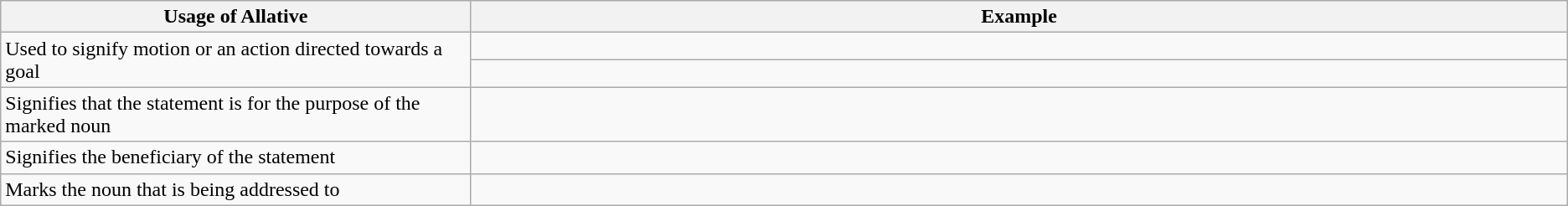<table class="wikitable">
<tr>
<th>Usage of Allative</th>
<th width="70%">Example</th>
</tr>
<tr>
<td rowspan="2">Used to signify motion or an action directed towards a goal</td>
<td></td>
</tr>
<tr>
<td></td>
</tr>
<tr>
<td>Signifies that the statement is for the purpose of the marked noun</td>
<td></td>
</tr>
<tr>
<td>Signifies the beneficiary of the statement</td>
<td></td>
</tr>
<tr>
<td>Marks the noun that is being addressed to</td>
<td></td>
</tr>
</table>
